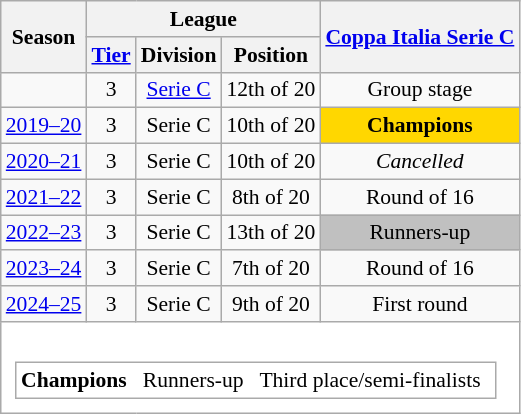<table class="wikitable" style="font-size:90%; text-align:center;">
<tr>
<th rowspan="2">Season</th>
<th colspan="3">League</th>
<th rowspan="2"><a href='#'>Coppa Italia Serie C</a></th>
</tr>
<tr>
<th><a href='#'>Tier</a></th>
<th>Division</th>
<th>Position</th>
</tr>
<tr>
<td></td>
<td>3</td>
<td><a href='#'>Serie C</a></td>
<td>12th of 20</td>
<td>Group stage</td>
</tr>
<tr>
<td><a href='#'>2019–20</a></td>
<td>3</td>
<td>Serie C</td>
<td>10th of 20</td>
<td style="background:gold;"><strong>Champions</strong></td>
</tr>
<tr>
<td><a href='#'>2020–21</a></td>
<td>3</td>
<td>Serie C</td>
<td>10th of 20</td>
<td><em>Cancelled</em></td>
</tr>
<tr>
<td><a href='#'>2021–22</a></td>
<td>3</td>
<td>Serie C</td>
<td>8th of 20</td>
<td>Round of 16</td>
</tr>
<tr>
<td><a href='#'>2022–23</a></td>
<td>3</td>
<td>Serie C</td>
<td>13th of 20</td>
<td style="background:silver;">Runners-up</td>
</tr>
<tr>
<td><a href='#'>2023–24</a></td>
<td>3</td>
<td>Serie C</td>
<td>7th of 20</td>
<td>Round of 16</td>
</tr>
<tr>
<td><a href='#'>2024–25</a></td>
<td>3</td>
<td>Serie C</td>
<td>9th of 20</td>
<td>First round</td>
</tr>
<tr>
<td colspan="5" style="background:white;padding:.5em"><br><table>
<tr>
<td> <strong>Champions</strong>   Runners-up   Third place/semi-finalists  </td>
</tr>
</table>
</td>
</tr>
</table>
